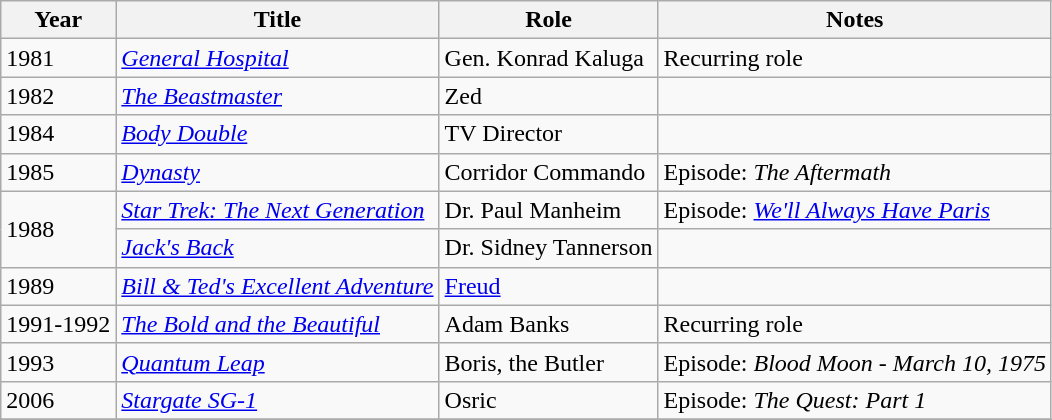<table class="wikitable">
<tr>
<th>Year</th>
<th>Title</th>
<th>Role</th>
<th>Notes</th>
</tr>
<tr>
<td>1981</td>
<td><em><a href='#'>General Hospital</a></em></td>
<td>Gen. Konrad Kaluga</td>
<td>Recurring role</td>
</tr>
<tr>
<td>1982</td>
<td><em><a href='#'>The Beastmaster</a></em></td>
<td>Zed</td>
<td></td>
</tr>
<tr>
<td>1984</td>
<td><em><a href='#'>Body Double</a></em></td>
<td>TV Director</td>
<td></td>
</tr>
<tr>
<td>1985</td>
<td><em><a href='#'>Dynasty</a></em></td>
<td>Corridor Commando</td>
<td>Episode: <em>The Aftermath</em></td>
</tr>
<tr>
<td rowspan=2>1988</td>
<td><em><a href='#'>Star Trek: The Next Generation</a></em></td>
<td>Dr. Paul Manheim</td>
<td>Episode: <em><a href='#'>We'll Always Have Paris</a></em></td>
</tr>
<tr>
<td><em><a href='#'>Jack's Back</a></em></td>
<td>Dr. Sidney Tannerson</td>
<td></td>
</tr>
<tr>
<td>1989</td>
<td><em><a href='#'>Bill & Ted's Excellent Adventure</a></em></td>
<td><a href='#'>Freud</a></td>
<td></td>
</tr>
<tr>
<td>1991-1992</td>
<td><em><a href='#'>The Bold and the Beautiful</a></em></td>
<td>Adam Banks</td>
<td>Recurring role</td>
</tr>
<tr>
<td>1993</td>
<td><em><a href='#'>Quantum Leap</a></em></td>
<td>Boris, the Butler</td>
<td>Episode: <em>Blood Moon - March 10, 1975</em></td>
</tr>
<tr>
<td>2006</td>
<td><em><a href='#'>Stargate SG-1</a></em></td>
<td>Osric</td>
<td>Episode: <em>The Quest: Part 1</em></td>
</tr>
<tr>
</tr>
</table>
